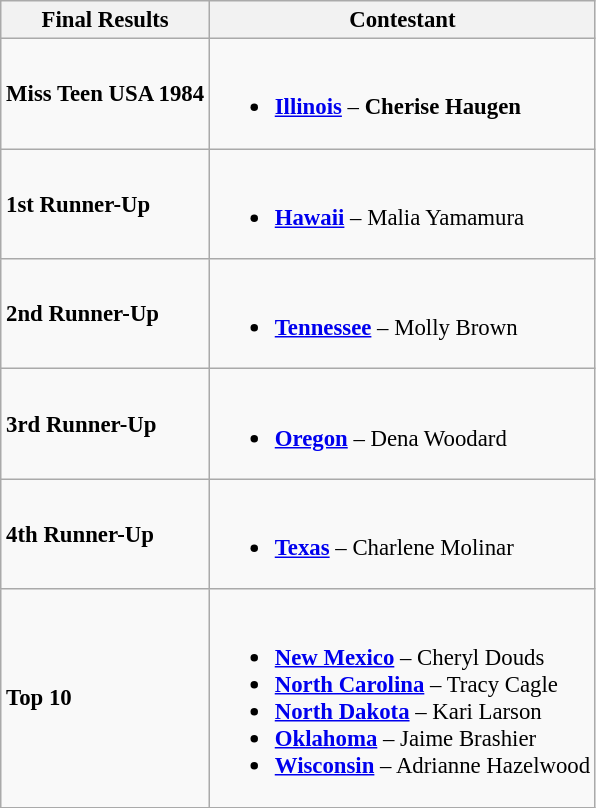<table class="wikitable sortable" style="font-size:95%;">
<tr>
<th>Final Results</th>
<th>Contestant</th>
</tr>
<tr>
<td><strong>Miss Teen USA 1984</strong></td>
<td><br><ul><li><strong><a href='#'>Illinois</a></strong> – <strong>Cherise Haugen</strong></li></ul></td>
</tr>
<tr>
<td><strong>1st Runner-Up</strong></td>
<td><br><ul><li><strong><a href='#'>Hawaii</a></strong> – Malia Yamamura</li></ul></td>
</tr>
<tr>
<td><strong>2nd Runner-Up</strong></td>
<td><br><ul><li><strong><a href='#'>Tennessee</a></strong> – Molly Brown</li></ul></td>
</tr>
<tr>
<td><strong>3rd Runner-Up</strong></td>
<td><br><ul><li><strong><a href='#'>Oregon</a></strong> –  Dena Woodard</li></ul></td>
</tr>
<tr>
<td><strong>4th Runner-Up</strong></td>
<td><br><ul><li><strong><a href='#'>Texas</a></strong> – Charlene Molinar</li></ul></td>
</tr>
<tr>
<td><strong>Top 10</strong></td>
<td><br><ul><li><strong><a href='#'>New Mexico</a></strong> – Cheryl Douds</li><li><strong><a href='#'>North Carolina</a></strong> – Tracy Cagle</li><li><strong><a href='#'>North Dakota</a></strong> – Kari Larson</li><li><strong><a href='#'>Oklahoma</a></strong> – Jaime Brashier</li><li><strong><a href='#'>Wisconsin</a></strong> –  Adrianne Hazelwood</li></ul></td>
</tr>
</table>
